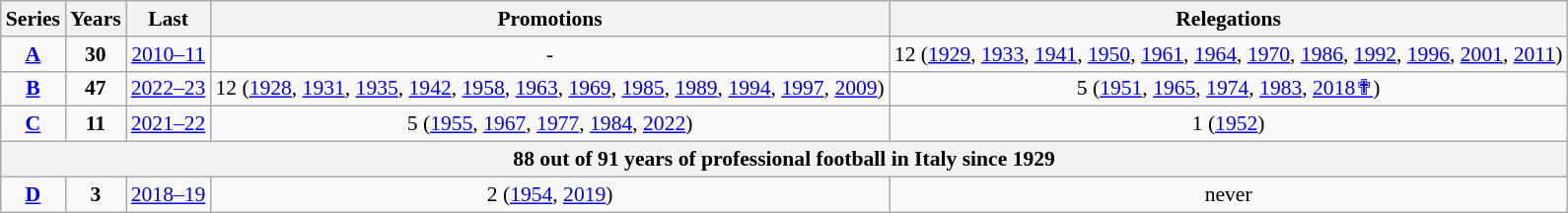<table class="wikitable sortable" style="font-size:90%; text-align: center;">
<tr>
<th>Series</th>
<th>Years</th>
<th>Last</th>
<th>Promotions</th>
<th>Relegations</th>
</tr>
<tr>
<td align=center><strong><a href='#'>A</a></strong></td>
<td><strong>30</strong></td>
<td><a href='#'>2010–11</a></td>
<td>-</td>
<td> 12 (<a href='#'>1929</a>, <a href='#'>1933</a>, <a href='#'>1941</a>, <a href='#'>1950</a>, <a href='#'>1961</a>, <a href='#'>1964</a>, <a href='#'>1970</a>, <a href='#'>1986</a>, <a href='#'>1992</a>, <a href='#'>1996</a>, <a href='#'>2001</a>, <a href='#'>2011</a>)</td>
</tr>
<tr>
<td align=center><strong><a href='#'>B</a></strong></td>
<td><strong>47</strong></td>
<td><a href='#'>2022–23</a></td>
<td> 12 (<a href='#'>1928</a>, <a href='#'>1931</a>, <a href='#'>1935</a>, <a href='#'>1942</a>, <a href='#'>1958</a>, <a href='#'>1963</a>, <a href='#'>1969</a>, <a href='#'>1985</a>, <a href='#'>1989</a>, <a href='#'>1994</a>, <a href='#'>1997</a>, <a href='#'>2009</a>)</td>
<td> 5 (<a href='#'>1951</a>, <a href='#'>1965</a>, <a href='#'>1974</a>, <a href='#'>1983</a>, <a href='#'>2018✟</a>)</td>
</tr>
<tr>
<td align=center><strong><a href='#'>C</a></strong></td>
<td><strong>11</strong></td>
<td><a href='#'>2021–22</a></td>
<td> 5 (<a href='#'>1955</a>, <a href='#'>1967</a>, <a href='#'>1977</a>, <a href='#'>1984</a>, <a href='#'>2022</a>)</td>
<td> 1 (<a href='#'>1952</a>)</td>
</tr>
<tr>
<th colspan=5>88 out of 91 years of professional football in Italy since 1929</th>
</tr>
<tr>
<td align=center><strong><a href='#'>D</a></strong></td>
<td><strong>3</strong></td>
<td><a href='#'>2018–19</a></td>
<td> 2 (<a href='#'>1954</a>, <a href='#'>2019</a>)</td>
<td>never</td>
</tr>
</table>
